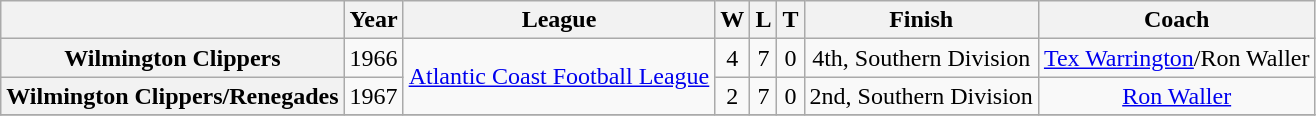<table class="wikitable" style="text-align:center">
<tr>
<th></th>
<th>Year</th>
<th>League</th>
<th>W</th>
<th>L</th>
<th>T</th>
<th>Finish</th>
<th>Coach</th>
</tr>
<tr>
<th>Wilmington Clippers</th>
<td>1966</td>
<td rowspan=2><a href='#'>Atlantic Coast Football League</a></td>
<td>4</td>
<td>7</td>
<td>0</td>
<td>4th, Southern Division</td>
<td><a href='#'>Tex Warrington</a>/Ron Waller</td>
</tr>
<tr>
<th>Wilmington Clippers/Renegades</th>
<td>1967</td>
<td>2</td>
<td>7</td>
<td>0</td>
<td>2nd, Southern Division</td>
<td><a href='#'>Ron Waller</a></td>
</tr>
<tr>
</tr>
</table>
